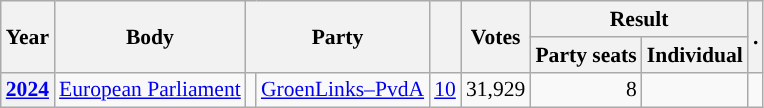<table class="wikitable plainrowheaders sortable" border=2 cellpadding=4 cellspacing=0 style="border: 1px #aaa solid; font-size: 90%; text-align:center;">
<tr>
<th scope="col" rowspan=2>Year</th>
<th scope="col" rowspan=2>Body</th>
<th scope="col" colspan=2 rowspan=2>Party</th>
<th scope="col" rowspan=2></th>
<th scope="col" rowspan=2>Votes</th>
<th scope="colgroup" colspan=2>Result</th>
<th scope="col" rowspan=2>.</th>
</tr>
<tr>
<th scope="col">Party seats</th>
<th scope="col">Individual</th>
</tr>
<tr>
<th scope="row"><a href='#'>2024</a></th>
<td><a href='#'>European Parliament</a></td>
<td style="background-color:"></td>
<td><a href='#'>GroenLinks–PvdA</a></td>
<td style=text-align:right><a href='#'>10</a></td>
<td style=text-align:right>31,929</td>
<td style=text-align:right>8</td>
<td></td>
<td></td>
</tr>
</table>
